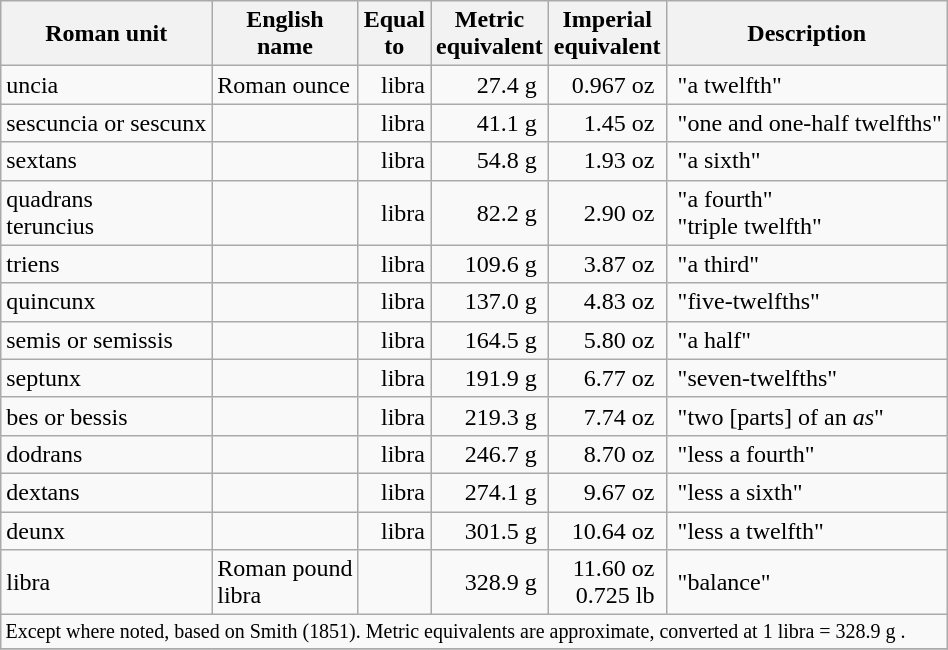<table class="wikitable" style="margin: 1em auto 1em auto">
<tr>
<th>Roman unit</th>
<th>English<br>name</th>
<th>Equal<br>to</th>
<th>Metric<br>equivalent</th>
<th>Imperial<br>equivalent</th>
<th>Description</th>
</tr>
<tr>
<td>uncia</td>
<td>Roman ounce</td>
<td align="right"> libra</td>
<td align="right">27.4 g </td>
<td align="right">0.967 oz </td>
<td><small></small> "a twelfth"</td>
</tr>
<tr>
<td>sescuncia or sescunx</td>
<td></td>
<td align="right"> libra</td>
<td align="right">41.1 g </td>
<td align="right">1.45 oz </td>
<td><small></small> "one and one-half twelfths"</td>
</tr>
<tr>
<td>sextans</td>
<td></td>
<td align="right"> libra</td>
<td align="right">54.8 g </td>
<td align="right">1.93 oz </td>
<td><small></small> "a sixth"</td>
</tr>
<tr>
<td>quadrans<br>teruncius</td>
<td></td>
<td align="right"> libra</td>
<td align="right">82.2 g </td>
<td align="right">2.90 oz </td>
<td><small></small> "a fourth"<br><small></small> "triple twelfth"</td>
</tr>
<tr>
<td>triens</td>
<td></td>
<td align="right"> libra</td>
<td align="right">109.6 g </td>
<td align="right">3.87 oz </td>
<td><small></small> "a third"</td>
</tr>
<tr>
<td>quincunx</td>
<td></td>
<td align="right"> libra</td>
<td align="right">137.0 g </td>
<td align="right">4.83 oz </td>
<td><small></small> "five-twelfths"</td>
</tr>
<tr>
<td>semis or semissis</td>
<td></td>
<td align="right"> libra</td>
<td align="right">164.5 g </td>
<td align="right">5.80 oz </td>
<td><small></small> "a half"</td>
</tr>
<tr>
<td>septunx</td>
<td></td>
<td align="right"> libra</td>
<td align="right">191.9 g </td>
<td align="right">6.77 oz </td>
<td><small></small> "seven-twelfths"</td>
</tr>
<tr>
<td>bes or bessis</td>
<td></td>
<td align="right"> libra</td>
<td align="right">219.3 g </td>
<td align="right">7.74 oz </td>
<td><small></small> "two [parts] of an <em>as</em>"</td>
</tr>
<tr>
<td>dodrans</td>
<td></td>
<td align="right"> libra</td>
<td align="right">246.7 g </td>
<td align="right">8.70 oz </td>
<td><small></small> "less a fourth"</td>
</tr>
<tr>
<td>dextans</td>
<td></td>
<td align="right"> libra</td>
<td align="right">274.1 g </td>
<td align="right">9.67 oz </td>
<td><small></small> "less a sixth"</td>
</tr>
<tr>
<td>deunx</td>
<td></td>
<td align="right"> libra</td>
<td align="right">301.5 g </td>
<td align="right">10.64 oz </td>
<td><small></small> "less a twelfth"</td>
</tr>
<tr>
<td>libra</td>
<td>Roman pound<br>libra</td>
<td align="right"></td>
<td align="right">328.9 g </td>
<td align="right">11.60 oz <br>0.725 lb </td>
<td><small></small> "balance"</td>
</tr>
<tr>
<td colspan=6 style= "font-size:smaller">Except where noted, based on Smith (1851). Metric equivalents are approximate, converted at 1 libra = 328.9 g .</td>
</tr>
<tr>
</tr>
</table>
